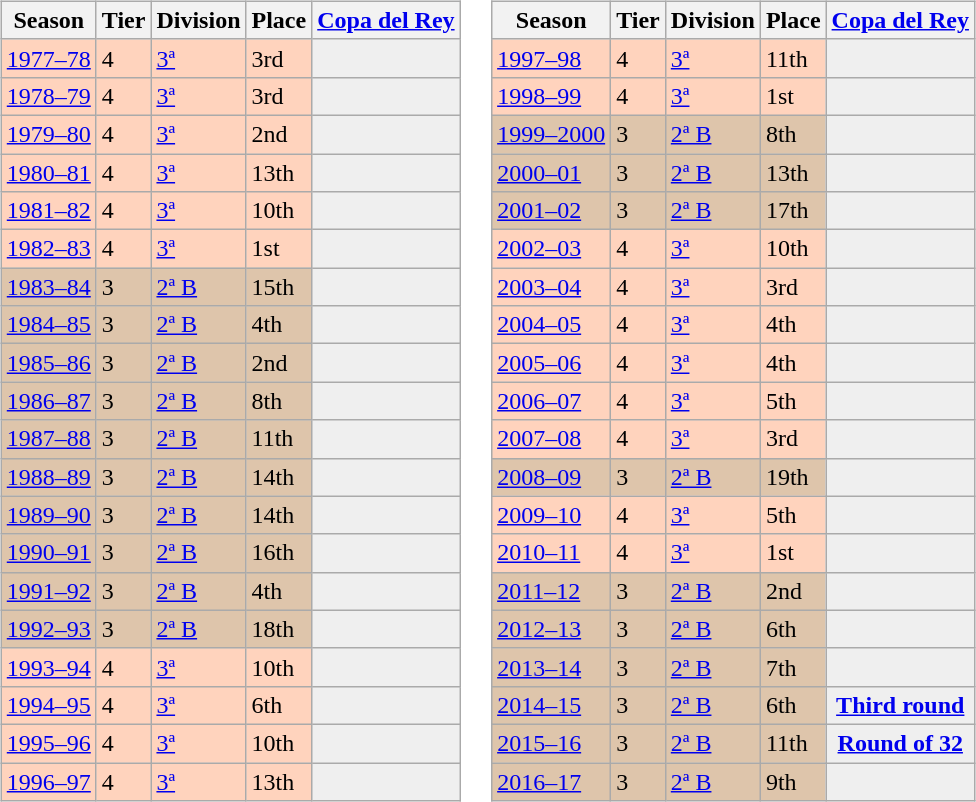<table>
<tr>
<td valign="top" width=0%><br><table class="wikitable">
<tr style="background:#f0f6fa;">
<th>Season</th>
<th>Tier</th>
<th>Division</th>
<th>Place</th>
<th><a href='#'>Copa del Rey</a></th>
</tr>
<tr>
<td style="background:#FFD3BD;"><a href='#'>1977–78</a></td>
<td style="background:#FFD3BD;">4</td>
<td style="background:#FFD3BD;"><a href='#'>3ª</a></td>
<td style="background:#FFD3BD;">3rd</td>
<th style="background:#efefef;"></th>
</tr>
<tr>
<td style="background:#FFD3BD;"><a href='#'>1978–79</a></td>
<td style="background:#FFD3BD;">4</td>
<td style="background:#FFD3BD;"><a href='#'>3ª</a></td>
<td style="background:#FFD3BD;">3rd</td>
<th style="background:#efefef;"></th>
</tr>
<tr>
<td style="background:#FFD3BD;"><a href='#'>1979–80</a></td>
<td style="background:#FFD3BD;">4</td>
<td style="background:#FFD3BD;"><a href='#'>3ª</a></td>
<td style="background:#FFD3BD;">2nd</td>
<th style="background:#efefef;"></th>
</tr>
<tr>
<td style="background:#FFD3BD;"><a href='#'>1980–81</a></td>
<td style="background:#FFD3BD;">4</td>
<td style="background:#FFD3BD;"><a href='#'>3ª</a></td>
<td style="background:#FFD3BD;">13th</td>
<th style="background:#efefef;"></th>
</tr>
<tr>
<td style="background:#FFD3BD;"><a href='#'>1981–82</a></td>
<td style="background:#FFD3BD;">4</td>
<td style="background:#FFD3BD;"><a href='#'>3ª</a></td>
<td style="background:#FFD3BD;">10th</td>
<th style="background:#efefef;"></th>
</tr>
<tr>
<td style="background:#FFD3BD;"><a href='#'>1982–83</a></td>
<td style="background:#FFD3BD;">4</td>
<td style="background:#FFD3BD;"><a href='#'>3ª</a></td>
<td style="background:#FFD3BD;">1st</td>
<th style="background:#efefef;"></th>
</tr>
<tr>
<td style="background:#DEC5AB;"><a href='#'>1983–84</a></td>
<td style="background:#DEC5AB;">3</td>
<td style="background:#DEC5AB;"><a href='#'>2ª B</a></td>
<td style="background:#DEC5AB;">15th</td>
<th style="background:#efefef;"></th>
</tr>
<tr>
<td style="background:#DEC5AB;"><a href='#'>1984–85</a></td>
<td style="background:#DEC5AB;">3</td>
<td style="background:#DEC5AB;"><a href='#'>2ª B</a></td>
<td style="background:#DEC5AB;">4th</td>
<th style="background:#efefef;"></th>
</tr>
<tr>
<td style="background:#DEC5AB;"><a href='#'>1985–86</a></td>
<td style="background:#DEC5AB;">3</td>
<td style="background:#DEC5AB;"><a href='#'>2ª B</a></td>
<td style="background:#DEC5AB;">2nd</td>
<th style="background:#efefef;"></th>
</tr>
<tr>
<td style="background:#DEC5AB;"><a href='#'>1986–87</a></td>
<td style="background:#DEC5AB;">3</td>
<td style="background:#DEC5AB;"><a href='#'>2ª B</a></td>
<td style="background:#DEC5AB;">8th</td>
<th style="background:#efefef;"></th>
</tr>
<tr>
<td style="background:#DEC5AB;"><a href='#'>1987–88</a></td>
<td style="background:#DEC5AB;">3</td>
<td style="background:#DEC5AB;"><a href='#'>2ª B</a></td>
<td style="background:#DEC5AB;">11th</td>
<th style="background:#efefef;"></th>
</tr>
<tr>
<td style="background:#DEC5AB;"><a href='#'>1988–89</a></td>
<td style="background:#DEC5AB;">3</td>
<td style="background:#DEC5AB;"><a href='#'>2ª B</a></td>
<td style="background:#DEC5AB;">14th</td>
<th style="background:#efefef;"></th>
</tr>
<tr>
<td style="background:#DEC5AB;"><a href='#'>1989–90</a></td>
<td style="background:#DEC5AB;">3</td>
<td style="background:#DEC5AB;"><a href='#'>2ª B</a></td>
<td style="background:#DEC5AB;">14th</td>
<th style="background:#efefef;"></th>
</tr>
<tr>
<td style="background:#DEC5AB;"><a href='#'>1990–91</a></td>
<td style="background:#DEC5AB;">3</td>
<td style="background:#DEC5AB;"><a href='#'>2ª B</a></td>
<td style="background:#DEC5AB;">16th</td>
<th style="background:#efefef;"></th>
</tr>
<tr>
<td style="background:#DEC5AB;"><a href='#'>1991–92</a></td>
<td style="background:#DEC5AB;">3</td>
<td style="background:#DEC5AB;"><a href='#'>2ª B</a></td>
<td style="background:#DEC5AB;">4th</td>
<th style="background:#efefef;"></th>
</tr>
<tr>
<td style="background:#DEC5AB;"><a href='#'>1992–93</a></td>
<td style="background:#DEC5AB;">3</td>
<td style="background:#DEC5AB;"><a href='#'>2ª B</a></td>
<td style="background:#DEC5AB;">18th</td>
<th style="background:#efefef;"></th>
</tr>
<tr>
<td style="background:#FFD3BD;"><a href='#'>1993–94</a></td>
<td style="background:#FFD3BD;">4</td>
<td style="background:#FFD3BD;"><a href='#'>3ª</a></td>
<td style="background:#FFD3BD;">10th</td>
<th style="background:#efefef;"></th>
</tr>
<tr>
<td style="background:#FFD3BD;"><a href='#'>1994–95</a></td>
<td style="background:#FFD3BD;">4</td>
<td style="background:#FFD3BD;"><a href='#'>3ª</a></td>
<td style="background:#FFD3BD;">6th</td>
<th style="background:#efefef;"></th>
</tr>
<tr>
<td style="background:#FFD3BD;"><a href='#'>1995–96</a></td>
<td style="background:#FFD3BD;">4</td>
<td style="background:#FFD3BD;"><a href='#'>3ª</a></td>
<td style="background:#FFD3BD;">10th</td>
<th style="background:#efefef;"></th>
</tr>
<tr>
<td style="background:#FFD3BD;"><a href='#'>1996–97</a></td>
<td style="background:#FFD3BD;">4</td>
<td style="background:#FFD3BD;"><a href='#'>3ª</a></td>
<td style="background:#FFD3BD;">13th</td>
<th style="background:#efefef;"></th>
</tr>
</table>
</td>
<td valign="top" width=0%><br><table class="wikitable">
<tr style="background:#f0f6fa;">
<th>Season</th>
<th>Tier</th>
<th>Division</th>
<th>Place</th>
<th><a href='#'>Copa del Rey</a></th>
</tr>
<tr>
<td style="background:#FFD3BD;"><a href='#'>1997–98</a></td>
<td style="background:#FFD3BD;">4</td>
<td style="background:#FFD3BD;"><a href='#'>3ª</a></td>
<td style="background:#FFD3BD;">11th</td>
<th style="background:#efefef;"></th>
</tr>
<tr>
<td style="background:#FFD3BD;"><a href='#'>1998–99</a></td>
<td style="background:#FFD3BD;">4</td>
<td style="background:#FFD3BD;"><a href='#'>3ª</a></td>
<td style="background:#FFD3BD;">1st</td>
<th style="background:#efefef;"></th>
</tr>
<tr>
<td style="background:#DEC5AB;"><a href='#'>1999–2000</a></td>
<td style="background:#DEC5AB;">3</td>
<td style="background:#DEC5AB;"><a href='#'>2ª B</a></td>
<td style="background:#DEC5AB;">8th</td>
<th style="background:#efefef;"></th>
</tr>
<tr>
<td style="background:#DEC5AB;"><a href='#'>2000–01</a></td>
<td style="background:#DEC5AB;">3</td>
<td style="background:#DEC5AB;"><a href='#'>2ª B</a></td>
<td style="background:#DEC5AB;">13th</td>
<th style="background:#efefef;"></th>
</tr>
<tr>
<td style="background:#DEC5AB;"><a href='#'>2001–02</a></td>
<td style="background:#DEC5AB;">3</td>
<td style="background:#DEC5AB;"><a href='#'>2ª B</a></td>
<td style="background:#DEC5AB;">17th</td>
<th style="background:#efefef;"></th>
</tr>
<tr>
<td style="background:#FFD3BD;"><a href='#'>2002–03</a></td>
<td style="background:#FFD3BD;">4</td>
<td style="background:#FFD3BD;"><a href='#'>3ª</a></td>
<td style="background:#FFD3BD;">10th</td>
<th style="background:#efefef;"></th>
</tr>
<tr>
<td style="background:#FFD3BD;"><a href='#'>2003–04</a></td>
<td style="background:#FFD3BD;">4</td>
<td style="background:#FFD3BD;"><a href='#'>3ª</a></td>
<td style="background:#FFD3BD;">3rd</td>
<th style="background:#efefef;"></th>
</tr>
<tr>
<td style="background:#FFD3BD;"><a href='#'>2004–05</a></td>
<td style="background:#FFD3BD;">4</td>
<td style="background:#FFD3BD;"><a href='#'>3ª</a></td>
<td style="background:#FFD3BD;">4th</td>
<th style="background:#efefef;"></th>
</tr>
<tr>
<td style="background:#FFD3BD;"><a href='#'>2005–06</a></td>
<td style="background:#FFD3BD;">4</td>
<td style="background:#FFD3BD;"><a href='#'>3ª</a></td>
<td style="background:#FFD3BD;">4th</td>
<th style="background:#efefef;"></th>
</tr>
<tr>
<td style="background:#FFD3BD;"><a href='#'>2006–07</a></td>
<td style="background:#FFD3BD;">4</td>
<td style="background:#FFD3BD;"><a href='#'>3ª</a></td>
<td style="background:#FFD3BD;">5th</td>
<th style="background:#efefef;"></th>
</tr>
<tr>
<td style="background:#FFD3BD;"><a href='#'>2007–08</a></td>
<td style="background:#FFD3BD;">4</td>
<td style="background:#FFD3BD;"><a href='#'>3ª</a></td>
<td style="background:#FFD3BD;">3rd</td>
<th style="background:#efefef;"></th>
</tr>
<tr>
<td style="background:#DEC5AB;"><a href='#'>2008–09</a></td>
<td style="background:#DEC5AB;">3</td>
<td style="background:#DEC5AB;"><a href='#'>2ª B</a></td>
<td style="background:#DEC5AB;">19th</td>
<th style="background:#efefef;"></th>
</tr>
<tr>
<td style="background:#FFD3BD;"><a href='#'>2009–10</a></td>
<td style="background:#FFD3BD;">4</td>
<td style="background:#FFD3BD;"><a href='#'>3ª</a></td>
<td style="background:#FFD3BD;">5th</td>
<th style="background:#efefef;"></th>
</tr>
<tr>
<td style="background:#FFD3BD;"><a href='#'>2010–11</a></td>
<td style="background:#FFD3BD;">4</td>
<td style="background:#FFD3BD;"><a href='#'>3ª</a></td>
<td style="background:#FFD3BD;">1st</td>
<th style="background:#efefef;"></th>
</tr>
<tr>
<td style="background:#DEC5AB;"><a href='#'>2011–12</a></td>
<td style="background:#DEC5AB;">3</td>
<td style="background:#DEC5AB;"><a href='#'>2ª B</a></td>
<td style="background:#DEC5AB;">2nd</td>
<th style="background:#efefef;"></th>
</tr>
<tr>
<td style="background:#DEC5AB;"><a href='#'>2012–13</a></td>
<td style="background:#DEC5AB;">3</td>
<td style="background:#DEC5AB;"><a href='#'>2ª B</a></td>
<td style="background:#DEC5AB;">6th</td>
<th style="background:#efefef;"></th>
</tr>
<tr>
<td style="background:#DEC5AB;"><a href='#'>2013–14</a></td>
<td style="background:#DEC5AB;">3</td>
<td style="background:#DEC5AB;"><a href='#'>2ª B</a></td>
<td style="background:#DEC5AB;">7th</td>
<th style="background:#efefef;"></th>
</tr>
<tr>
<td style="background:#DEC5AB;"><a href='#'>2014–15</a></td>
<td style="background:#DEC5AB;">3</td>
<td style="background:#DEC5AB;"><a href='#'>2ª B</a></td>
<td style="background:#DEC5AB;">6th</td>
<th style="background:#efefef;"><a href='#'>Third round</a></th>
</tr>
<tr>
<td style="background:#DEC5AB;"><a href='#'>2015–16</a></td>
<td style="background:#DEC5AB;">3</td>
<td style="background:#DEC5AB;"><a href='#'>2ª B</a></td>
<td style="background:#DEC5AB;">11th</td>
<th style="background:#efefef;"><a href='#'>Round of 32</a></th>
</tr>
<tr>
<td style="background:#DEC5AB;"><a href='#'>2016–17</a></td>
<td style="background:#DEC5AB;">3</td>
<td style="background:#DEC5AB;"><a href='#'>2ª B</a></td>
<td style="background:#DEC5AB;">9th</td>
<th style="background:#efefef;"></th>
</tr>
</table>
</td>
</tr>
</table>
